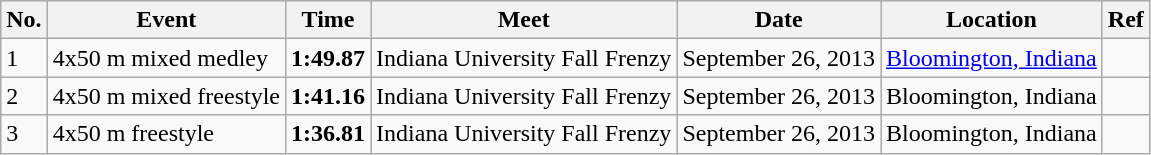<table class="wikitable sortable">
<tr>
<th>No.</th>
<th>Event</th>
<th>Time</th>
<th>Meet</th>
<th>Date</th>
<th>Location</th>
<th>Ref</th>
</tr>
<tr>
<td>1</td>
<td>4x50 m mixed medley</td>
<td style="text-align:center;"><strong>1:49.87</strong></td>
<td>Indiana University Fall Frenzy</td>
<td>September 26, 2013</td>
<td><a href='#'>Bloomington, Indiana</a></td>
<td style="text-align:center;"></td>
</tr>
<tr>
<td>2</td>
<td>4x50 m mixed freestyle</td>
<td style="text-align:center;"><strong>1:41.16</strong></td>
<td>Indiana University Fall Frenzy</td>
<td>September 26, 2013</td>
<td>Bloomington, Indiana</td>
<td style="text-align:center;"></td>
</tr>
<tr>
<td>3</td>
<td>4x50 m freestyle</td>
<td style="text-align:center;"><strong>1:36.81</strong></td>
<td>Indiana University Fall Frenzy</td>
<td>September 26, 2013</td>
<td>Bloomington, Indiana</td>
<td style="text-align:center;"></td>
</tr>
</table>
